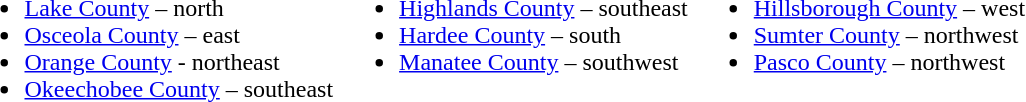<table>
<tr valign="top">
<td><br><ul><li><a href='#'>Lake County</a> – north</li><li><a href='#'>Osceola County</a> – east</li><li><a href='#'>Orange County</a> - northeast</li><li><a href='#'>Okeechobee County</a> – southeast</li></ul></td>
<td><br><ul><li><a href='#'>Highlands County</a> – southeast</li><li><a href='#'>Hardee County</a> – south</li><li><a href='#'>Manatee County</a> – southwest</li></ul></td>
<td><br><ul><li><a href='#'>Hillsborough County</a> – west</li><li><a href='#'>Sumter County</a> – northwest</li><li><a href='#'>Pasco County</a> – northwest</li></ul></td>
</tr>
</table>
